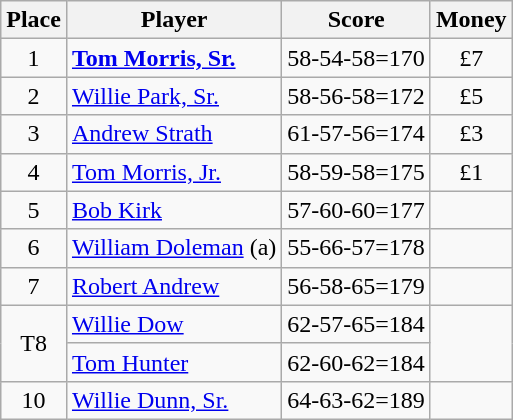<table class=wikitable>
<tr>
<th>Place</th>
<th>Player</th>
<th>Score</th>
<th>Money</th>
</tr>
<tr>
<td align=center>1</td>
<td> <strong><a href='#'>Tom Morris, Sr.</a></strong></td>
<td>58-54-58=170</td>
<td align=center>£7</td>
</tr>
<tr>
<td align=center>2</td>
<td> <a href='#'>Willie Park, Sr.</a></td>
<td>58-56-58=172</td>
<td align=center>£5</td>
</tr>
<tr>
<td align=center>3</td>
<td> <a href='#'>Andrew Strath</a></td>
<td>61-57-56=174</td>
<td align=center>£3</td>
</tr>
<tr>
<td align=center>4</td>
<td> <a href='#'>Tom Morris, Jr.</a></td>
<td>58-59-58=175</td>
<td align=center>£1</td>
</tr>
<tr>
<td align=center>5</td>
<td> <a href='#'>Bob Kirk</a></td>
<td>57-60-60=177</td>
<td></td>
</tr>
<tr>
<td align=center>6</td>
<td> <a href='#'>William Doleman</a> (a)</td>
<td>55-66-57=178</td>
<td></td>
</tr>
<tr>
<td align=center>7</td>
<td> <a href='#'>Robert Andrew</a></td>
<td>56-58-65=179</td>
<td></td>
</tr>
<tr>
<td rowspan=2 align=center>T8</td>
<td> <a href='#'>Willie Dow</a></td>
<td>62-57-65=184</td>
<td rowspan=2 align=center></td>
</tr>
<tr>
<td> <a href='#'>Tom Hunter</a></td>
<td>62-60-62=184</td>
</tr>
<tr>
<td align=center>10</td>
<td> <a href='#'>Willie Dunn, Sr.</a></td>
<td>64-63-62=189</td>
<td></td>
</tr>
</table>
